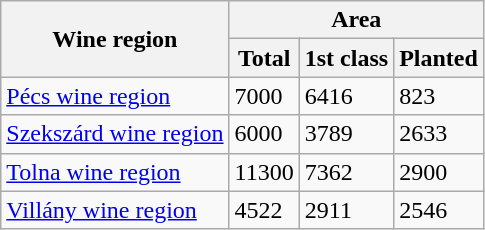<table class="wikitable">
<tr>
<th rowspan=2>Wine region</th>
<th colspan=3>Area</th>
</tr>
<tr>
<th>Total</th>
<th>1st class</th>
<th>Planted</th>
</tr>
<tr>
<td><a href='#'>Pécs wine region</a></td>
<td>7000</td>
<td>6416</td>
<td>823</td>
</tr>
<tr>
<td><a href='#'>Szekszárd wine region</a></td>
<td>6000</td>
<td>3789</td>
<td>2633</td>
</tr>
<tr>
<td><a href='#'>Tolna wine region</a></td>
<td>11300</td>
<td>7362</td>
<td>2900</td>
</tr>
<tr>
<td><a href='#'>Villány wine region</a></td>
<td>4522</td>
<td>2911</td>
<td>2546</td>
</tr>
</table>
